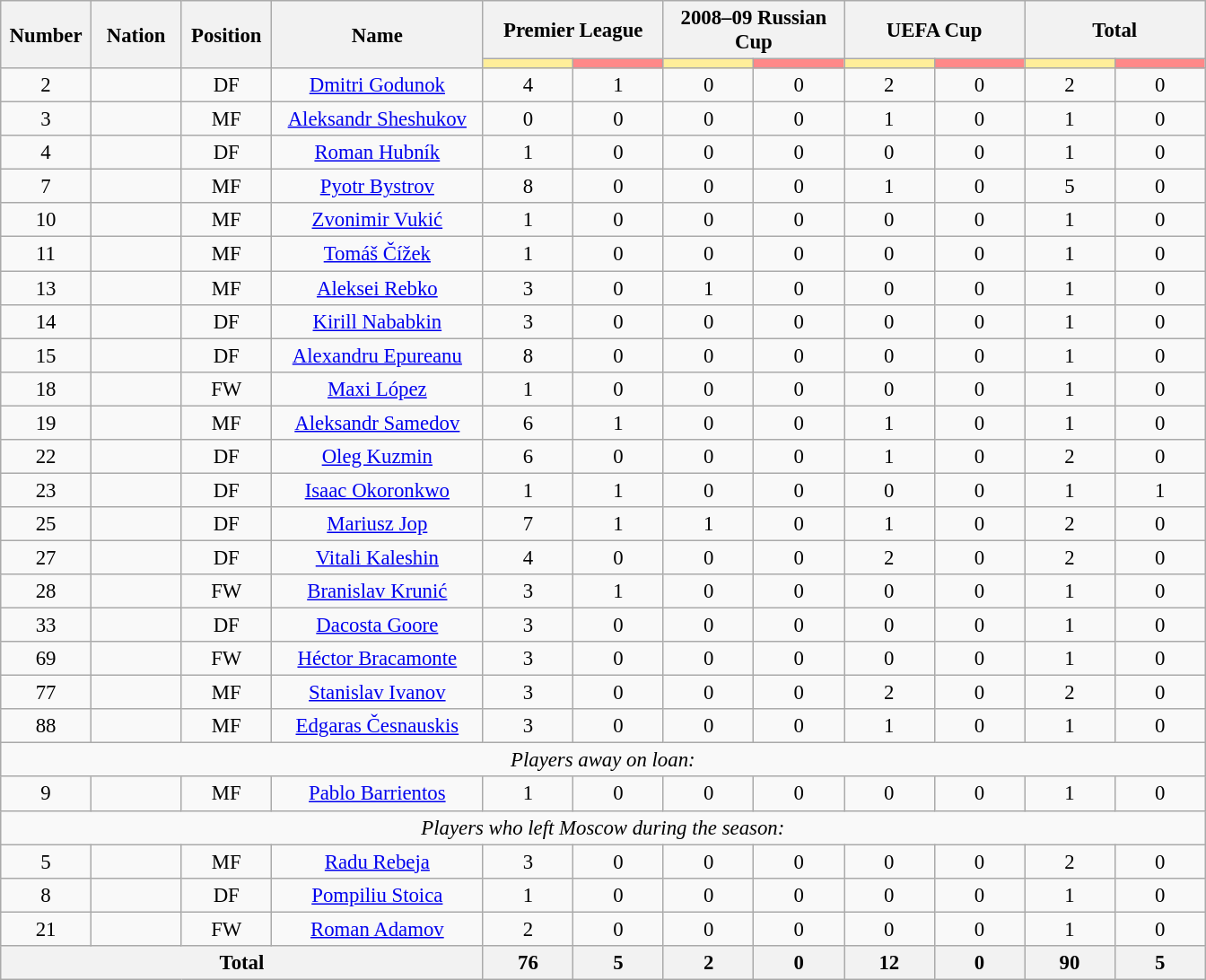<table class="wikitable" style="font-size: 95%; text-align: center;">
<tr>
<th rowspan=2 width=60>Number</th>
<th rowspan=2 width=60>Nation</th>
<th rowspan=2 width=60>Position</th>
<th rowspan=2 width=150>Name</th>
<th colspan=2>Premier League</th>
<th colspan=2>2008–09 Russian Cup</th>
<th colspan=2>UEFA Cup</th>
<th colspan=2>Total</th>
</tr>
<tr>
<th style="width:60px; background:#fe9;"></th>
<th style="width:60px; background:#ff8888;"></th>
<th style="width:60px; background:#fe9;"></th>
<th style="width:60px; background:#ff8888;"></th>
<th style="width:60px; background:#fe9;"></th>
<th style="width:60px; background:#ff8888;"></th>
<th style="width:60px; background:#fe9;"></th>
<th style="width:60px; background:#ff8888;"></th>
</tr>
<tr>
<td>2</td>
<td></td>
<td>DF</td>
<td><a href='#'>Dmitri Godunok</a></td>
<td>4</td>
<td>1</td>
<td>0</td>
<td>0</td>
<td>2</td>
<td>0</td>
<td>2</td>
<td>0</td>
</tr>
<tr>
<td>3</td>
<td></td>
<td>MF</td>
<td><a href='#'>Aleksandr Sheshukov</a></td>
<td>0</td>
<td>0</td>
<td>0</td>
<td>0</td>
<td>1</td>
<td>0</td>
<td>1</td>
<td>0</td>
</tr>
<tr>
<td>4</td>
<td></td>
<td>DF</td>
<td><a href='#'>Roman Hubník</a></td>
<td>1</td>
<td>0</td>
<td>0</td>
<td>0</td>
<td>0</td>
<td>0</td>
<td>1</td>
<td>0</td>
</tr>
<tr>
<td>7</td>
<td></td>
<td>MF</td>
<td><a href='#'>Pyotr Bystrov</a></td>
<td>8</td>
<td>0</td>
<td>0</td>
<td>0</td>
<td>1</td>
<td>0</td>
<td>5</td>
<td>0</td>
</tr>
<tr>
<td>10</td>
<td></td>
<td>MF</td>
<td><a href='#'>Zvonimir Vukić</a></td>
<td>1</td>
<td>0</td>
<td>0</td>
<td>0</td>
<td>0</td>
<td>0</td>
<td>1</td>
<td>0</td>
</tr>
<tr>
<td>11</td>
<td></td>
<td>MF</td>
<td><a href='#'>Tomáš Čížek</a></td>
<td>1</td>
<td>0</td>
<td>0</td>
<td>0</td>
<td>0</td>
<td>0</td>
<td>1</td>
<td>0</td>
</tr>
<tr>
<td>13</td>
<td></td>
<td>MF</td>
<td><a href='#'>Aleksei Rebko</a></td>
<td>3</td>
<td>0</td>
<td>1</td>
<td>0</td>
<td>0</td>
<td>0</td>
<td>1</td>
<td>0</td>
</tr>
<tr>
<td>14</td>
<td></td>
<td>DF</td>
<td><a href='#'>Kirill Nababkin</a></td>
<td>3</td>
<td>0</td>
<td>0</td>
<td>0</td>
<td>0</td>
<td>0</td>
<td>1</td>
<td>0</td>
</tr>
<tr>
<td>15</td>
<td></td>
<td>DF</td>
<td><a href='#'>Alexandru Epureanu</a></td>
<td>8</td>
<td>0</td>
<td>0</td>
<td>0</td>
<td>0</td>
<td>0</td>
<td>1</td>
<td>0</td>
</tr>
<tr>
<td>18</td>
<td></td>
<td>FW</td>
<td><a href='#'>Maxi López</a></td>
<td>1</td>
<td>0</td>
<td>0</td>
<td>0</td>
<td>0</td>
<td>0</td>
<td>1</td>
<td>0</td>
</tr>
<tr>
<td>19</td>
<td></td>
<td>MF</td>
<td><a href='#'>Aleksandr Samedov</a></td>
<td>6</td>
<td>1</td>
<td>0</td>
<td>0</td>
<td>1</td>
<td>0</td>
<td>1</td>
<td>0</td>
</tr>
<tr>
<td>22</td>
<td></td>
<td>DF</td>
<td><a href='#'>Oleg Kuzmin</a></td>
<td>6</td>
<td>0</td>
<td>0</td>
<td>0</td>
<td>1</td>
<td>0</td>
<td>2</td>
<td>0</td>
</tr>
<tr>
<td>23</td>
<td></td>
<td>DF</td>
<td><a href='#'>Isaac Okoronkwo</a></td>
<td>1</td>
<td>1</td>
<td>0</td>
<td>0</td>
<td>0</td>
<td>0</td>
<td>1</td>
<td>1</td>
</tr>
<tr>
<td>25</td>
<td></td>
<td>DF</td>
<td><a href='#'>Mariusz Jop</a></td>
<td>7</td>
<td>1</td>
<td>1</td>
<td>0</td>
<td>1</td>
<td>0</td>
<td>2</td>
<td>0</td>
</tr>
<tr>
<td>27</td>
<td></td>
<td>DF</td>
<td><a href='#'>Vitali Kaleshin</a></td>
<td>4</td>
<td>0</td>
<td>0</td>
<td>0</td>
<td>2</td>
<td>0</td>
<td>2</td>
<td>0</td>
</tr>
<tr>
<td>28</td>
<td></td>
<td>FW</td>
<td><a href='#'>Branislav Krunić</a></td>
<td>3</td>
<td>1</td>
<td>0</td>
<td>0</td>
<td>0</td>
<td>0</td>
<td>1</td>
<td>0</td>
</tr>
<tr>
<td>33</td>
<td></td>
<td>DF</td>
<td><a href='#'>Dacosta Goore</a></td>
<td>3</td>
<td>0</td>
<td>0</td>
<td>0</td>
<td>0</td>
<td>0</td>
<td>1</td>
<td>0</td>
</tr>
<tr>
<td>69</td>
<td></td>
<td>FW</td>
<td><a href='#'>Héctor Bracamonte</a></td>
<td>3</td>
<td>0</td>
<td>0</td>
<td>0</td>
<td>0</td>
<td>0</td>
<td>1</td>
<td>0</td>
</tr>
<tr>
<td>77</td>
<td></td>
<td>MF</td>
<td><a href='#'>Stanislav Ivanov</a></td>
<td>3</td>
<td>0</td>
<td>0</td>
<td>0</td>
<td>2</td>
<td>0</td>
<td>2</td>
<td>0</td>
</tr>
<tr>
<td>88</td>
<td></td>
<td>MF</td>
<td><a href='#'>Edgaras Česnauskis</a></td>
<td>3</td>
<td>0</td>
<td>0</td>
<td>0</td>
<td>1</td>
<td>0</td>
<td>1</td>
<td>0</td>
</tr>
<tr>
<td colspan="14"><em>Players away on loan:</em></td>
</tr>
<tr>
<td>9</td>
<td></td>
<td>MF</td>
<td><a href='#'>Pablo Barrientos</a></td>
<td>1</td>
<td>0</td>
<td>0</td>
<td>0</td>
<td>0</td>
<td>0</td>
<td>1</td>
<td>0</td>
</tr>
<tr>
<td colspan="14"><em>Players who left Moscow during the season:</em></td>
</tr>
<tr>
<td>5</td>
<td></td>
<td>MF</td>
<td><a href='#'>Radu Rebeja</a></td>
<td>3</td>
<td>0</td>
<td>0</td>
<td>0</td>
<td>0</td>
<td>0</td>
<td>2</td>
<td>0</td>
</tr>
<tr>
<td>8</td>
<td></td>
<td>DF</td>
<td><a href='#'>Pompiliu Stoica</a></td>
<td>1</td>
<td>0</td>
<td>0</td>
<td>0</td>
<td>0</td>
<td>0</td>
<td>1</td>
<td>0</td>
</tr>
<tr>
<td>21</td>
<td></td>
<td>FW</td>
<td><a href='#'>Roman Adamov</a></td>
<td>2</td>
<td>0</td>
<td>0</td>
<td>0</td>
<td>0</td>
<td>0</td>
<td>1</td>
<td>0</td>
</tr>
<tr>
<th colspan=4>Total</th>
<th>76</th>
<th>5</th>
<th>2</th>
<th>0</th>
<th>12</th>
<th>0</th>
<th>90</th>
<th>5</th>
</tr>
</table>
